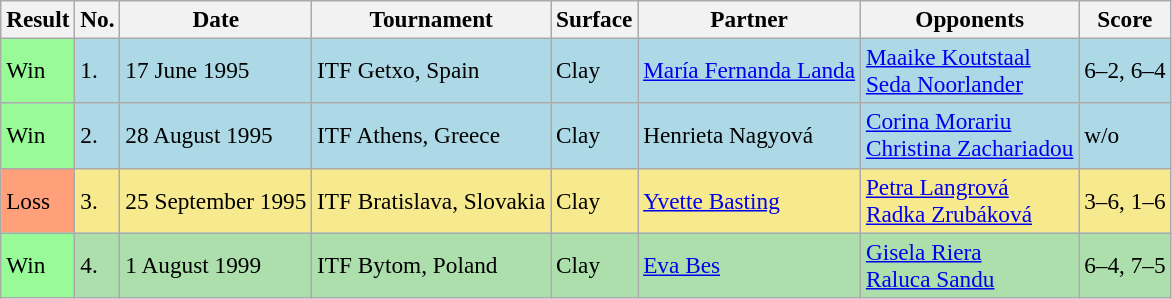<table class="sortable wikitable" style=font-size:97%>
<tr>
<th>Result</th>
<th>No.</th>
<th>Date</th>
<th>Tournament</th>
<th>Surface</th>
<th>Partner</th>
<th>Opponents</th>
<th>Score</th>
</tr>
<tr style="background:lightblue;">
<td style="background:#98fb98;">Win</td>
<td>1.</td>
<td>17 June 1995</td>
<td>ITF Getxo, Spain</td>
<td>Clay</td>
<td> <a href='#'>María Fernanda Landa</a></td>
<td> <a href='#'>Maaike Koutstaal</a> <br>  <a href='#'>Seda Noorlander</a></td>
<td>6–2, 6–4</td>
</tr>
<tr style="background:lightblue;">
<td style="background:#98fb98;">Win</td>
<td>2.</td>
<td>28 August 1995</td>
<td>ITF Athens, Greece</td>
<td>Clay</td>
<td> Henrieta Nagyová</td>
<td> <a href='#'>Corina Morariu</a> <br>  <a href='#'>Christina Zachariadou</a></td>
<td>w/o</td>
</tr>
<tr style="background:#f7e98e;">
<td style="background:#ffa07a;">Loss</td>
<td>3.</td>
<td>25 September 1995</td>
<td>ITF Bratislava, Slovakia</td>
<td>Clay</td>
<td> <a href='#'>Yvette Basting</a></td>
<td> <a href='#'>Petra Langrová</a> <br>  <a href='#'>Radka Zrubáková</a></td>
<td>3–6, 1–6</td>
</tr>
<tr style="background:#addfad;">
<td style="background:#98fb98;">Win</td>
<td>4.</td>
<td>1 August 1999</td>
<td>ITF Bytom, Poland</td>
<td>Clay</td>
<td> <a href='#'>Eva Bes</a></td>
<td> <a href='#'>Gisela Riera</a> <br>  <a href='#'>Raluca Sandu</a></td>
<td>6–4, 7–5</td>
</tr>
</table>
